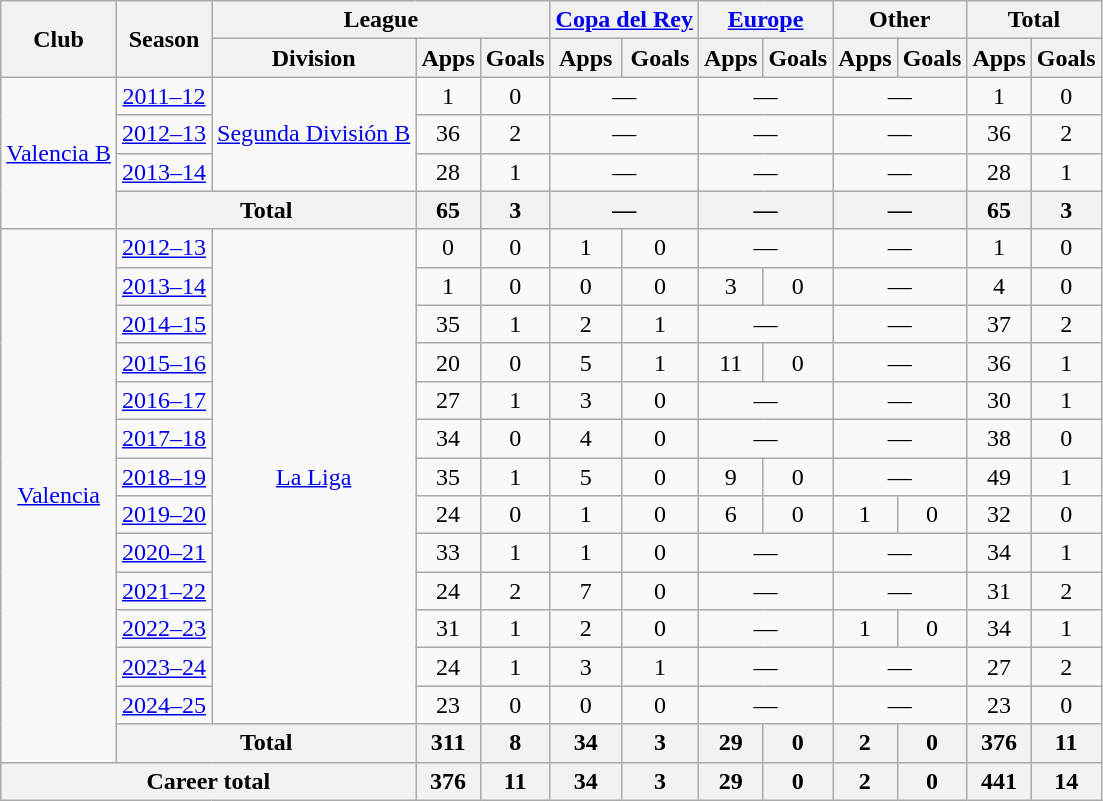<table class="wikitable" style="text-align:center">
<tr>
<th rowspan="2">Club</th>
<th rowspan="2">Season</th>
<th colspan="3">League</th>
<th colspan="2"><a href='#'>Copa del Rey</a></th>
<th colspan="2"><a href='#'>Europe</a></th>
<th colspan="2">Other</th>
<th colspan="2">Total</th>
</tr>
<tr>
<th>Division</th>
<th>Apps</th>
<th>Goals</th>
<th>Apps</th>
<th>Goals</th>
<th>Apps</th>
<th>Goals</th>
<th>Apps</th>
<th>Goals</th>
<th>Apps</th>
<th>Goals</th>
</tr>
<tr>
<td rowspan="4"><a href='#'>Valencia B</a></td>
<td><a href='#'>2011–12</a></td>
<td rowspan="3"><a href='#'>Segunda División B</a></td>
<td>1</td>
<td>0</td>
<td colspan="2">—</td>
<td colspan="2">—</td>
<td colspan="2">—</td>
<td>1</td>
<td>0</td>
</tr>
<tr>
<td><a href='#'>2012–13</a></td>
<td>36</td>
<td>2</td>
<td colspan="2">—</td>
<td colspan="2">—</td>
<td colspan="2">—</td>
<td>36</td>
<td>2</td>
</tr>
<tr>
<td><a href='#'>2013–14</a></td>
<td>28</td>
<td>1</td>
<td colspan="2">—</td>
<td colspan="2">—</td>
<td colspan="2">—</td>
<td>28</td>
<td>1</td>
</tr>
<tr>
<th colspan="2">Total</th>
<th>65</th>
<th>3</th>
<th colspan="2">—</th>
<th colspan="2">—</th>
<th colspan="2">—</th>
<th>65</th>
<th>3</th>
</tr>
<tr>
<td rowspan="14"><a href='#'>Valencia</a></td>
<td><a href='#'>2012–13</a></td>
<td rowspan="13"><a href='#'>La Liga</a></td>
<td>0</td>
<td>0</td>
<td>1</td>
<td>0</td>
<td colspan="2">—</td>
<td colspan="2">—</td>
<td>1</td>
<td>0</td>
</tr>
<tr>
<td><a href='#'>2013–14</a></td>
<td>1</td>
<td>0</td>
<td>0</td>
<td>0</td>
<td>3</td>
<td>0</td>
<td colspan="2">—</td>
<td>4</td>
<td>0</td>
</tr>
<tr>
<td><a href='#'>2014–15</a></td>
<td>35</td>
<td>1</td>
<td>2</td>
<td>1</td>
<td colspan="2">—</td>
<td colspan="2">—</td>
<td>37</td>
<td>2</td>
</tr>
<tr>
<td><a href='#'>2015–16</a></td>
<td>20</td>
<td>0</td>
<td>5</td>
<td>1</td>
<td>11</td>
<td>0</td>
<td colspan="2">—</td>
<td>36</td>
<td>1</td>
</tr>
<tr>
<td><a href='#'>2016–17</a></td>
<td>27</td>
<td>1</td>
<td>3</td>
<td>0</td>
<td colspan="2">—</td>
<td colspan="2">—</td>
<td>30</td>
<td>1</td>
</tr>
<tr>
<td><a href='#'>2017–18</a></td>
<td>34</td>
<td>0</td>
<td>4</td>
<td>0</td>
<td colspan="2">—</td>
<td colspan="2">—</td>
<td>38</td>
<td>0</td>
</tr>
<tr>
<td><a href='#'>2018–19</a></td>
<td>35</td>
<td>1</td>
<td>5</td>
<td>0</td>
<td>9</td>
<td>0</td>
<td colspan="2">—</td>
<td>49</td>
<td>1</td>
</tr>
<tr>
<td><a href='#'>2019–20</a></td>
<td>24</td>
<td>0</td>
<td>1</td>
<td>0</td>
<td>6</td>
<td>0</td>
<td>1</td>
<td>0</td>
<td>32</td>
<td>0</td>
</tr>
<tr>
<td><a href='#'>2020–21</a></td>
<td>33</td>
<td>1</td>
<td>1</td>
<td>0</td>
<td colspan="2">—</td>
<td colspan="2">—</td>
<td>34</td>
<td>1</td>
</tr>
<tr>
<td><a href='#'>2021–22</a></td>
<td>24</td>
<td>2</td>
<td>7</td>
<td>0</td>
<td colspan="2">—</td>
<td colspan="2">—</td>
<td>31</td>
<td>2</td>
</tr>
<tr>
<td><a href='#'>2022–23</a></td>
<td>31</td>
<td>1</td>
<td>2</td>
<td>0</td>
<td colspan="2">—</td>
<td>1</td>
<td>0</td>
<td>34</td>
<td>1</td>
</tr>
<tr>
<td><a href='#'>2023–24</a></td>
<td>24</td>
<td>1</td>
<td>3</td>
<td>1</td>
<td colspan="2">—</td>
<td colspan="2">—</td>
<td>27</td>
<td>2</td>
</tr>
<tr>
<td><a href='#'>2024–25</a></td>
<td>23</td>
<td>0</td>
<td>0</td>
<td>0</td>
<td colspan="2">—</td>
<td colspan="2">—</td>
<td>23</td>
<td>0</td>
</tr>
<tr>
<th colspan="2">Total</th>
<th>311</th>
<th>8</th>
<th>34</th>
<th>3</th>
<th>29</th>
<th>0</th>
<th>2</th>
<th>0</th>
<th>376</th>
<th>11</th>
</tr>
<tr>
<th colspan="3">Career total</th>
<th>376</th>
<th>11</th>
<th>34</th>
<th>3</th>
<th>29</th>
<th>0</th>
<th>2</th>
<th>0</th>
<th>441</th>
<th>14</th>
</tr>
</table>
